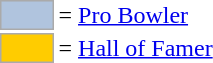<table>
<tr>
<td style="background-color:lightsteelblue; border:1px solid #aaaaaa; width:2em;"></td>
<td>= <a href='#'>Pro Bowler</a></td>
</tr>
<tr>
<td style="background-color:#FFCC00; border:1px solid #aaaaaa; width:2em;"></td>
<td>= <a href='#'>Hall of Famer</a></td>
</tr>
</table>
